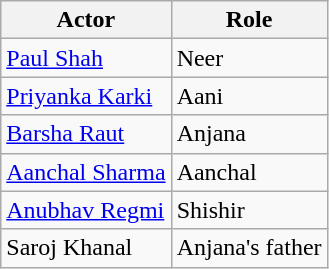<table class="wikitable">
<tr>
<th>Actor</th>
<th>Role</th>
</tr>
<tr>
<td><a href='#'>Paul Shah</a></td>
<td>Neer</td>
</tr>
<tr>
<td><a href='#'>Priyanka Karki</a></td>
<td>Aani</td>
</tr>
<tr>
<td><a href='#'>Barsha Raut</a></td>
<td>Anjana</td>
</tr>
<tr>
<td><a href='#'>Aanchal Sharma</a></td>
<td>Aanchal</td>
</tr>
<tr>
<td><a href='#'>Anubhav Regmi</a></td>
<td>Shishir</td>
</tr>
<tr>
<td>Saroj Khanal</td>
<td>Anjana's father</td>
</tr>
</table>
